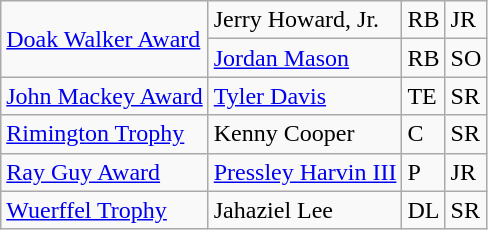<table class="wikitable">
<tr>
<td rowspan=2><a href='#'>Doak Walker Award</a></td>
<td>Jerry Howard, Jr.</td>
<td>RB</td>
<td>JR</td>
</tr>
<tr>
<td><a href='#'>Jordan Mason</a></td>
<td>RB</td>
<td>SO</td>
</tr>
<tr>
<td><a href='#'>John Mackey Award</a></td>
<td><a href='#'>Tyler Davis</a></td>
<td>TE</td>
<td>SR</td>
</tr>
<tr>
<td><a href='#'>Rimington Trophy</a></td>
<td>Kenny Cooper</td>
<td>C</td>
<td>SR</td>
</tr>
<tr>
<td><a href='#'>Ray Guy Award</a></td>
<td><a href='#'>Pressley Harvin III</a></td>
<td>P</td>
<td>JR</td>
</tr>
<tr>
<td><a href='#'>Wuerffel Trophy</a></td>
<td>Jahaziel Lee</td>
<td>DL</td>
<td>SR</td>
</tr>
</table>
